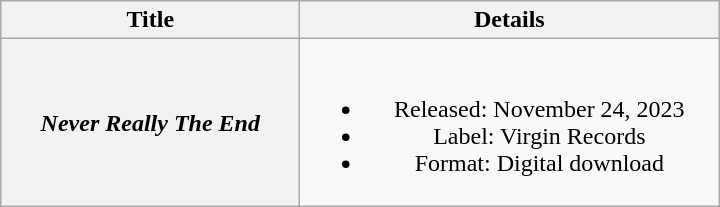<table class="wikitable plainrowheaders" style="text-align:center;">
<tr>
<th scope="col" style="width:12em;">Title</th>
<th scope="col" style="width:17em;">Details</th>
</tr>
<tr>
<th scope="row"><em>Never Really The End</em></th>
<td><br><ul><li>Released: November 24, 2023</li><li>Label: Virgin Records</li><li>Format: Digital download</li></ul></td>
</tr>
</table>
